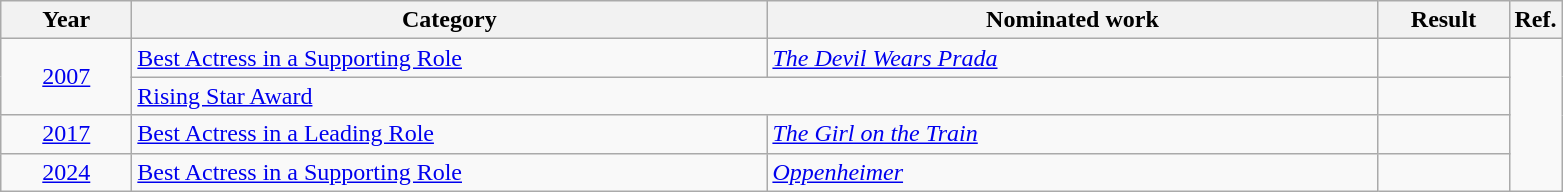<table class=wikitable>
<tr>
<th scope="col" style="width:5em;">Year</th>
<th scope="col" style="width:26em;">Category</th>
<th scope="col" style="width:25em;">Nominated work</th>
<th scope="col" style="width:5em;">Result</th>
<th>Ref.</th>
</tr>
<tr>
<td style="text-align:center;", rowspan=2><a href='#'>2007</a></td>
<td><a href='#'>Best Actress in a Supporting Role</a></td>
<td><em><a href='#'>The Devil Wears Prada</a></em></td>
<td></td>
<td rowspan="4"></td>
</tr>
<tr>
<td colspan=2><a href='#'>Rising Star Award</a></td>
<td></td>
</tr>
<tr>
<td style="text-align:center;"><a href='#'>2017</a></td>
<td><a href='#'>Best Actress in a Leading Role</a></td>
<td><em><a href='#'>The Girl on the Train</a></em></td>
<td></td>
</tr>
<tr>
<td style="text-align:center;"><a href='#'>2024</a></td>
<td><a href='#'>Best Actress in a Supporting Role</a></td>
<td><em><a href='#'>Oppenheimer</a></em></td>
<td></td>
</tr>
</table>
